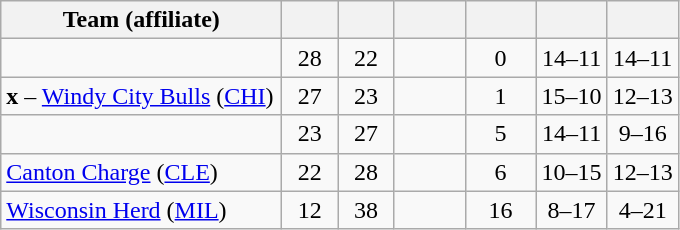<table class="wikitable" style="text-align:center">
<tr>
<th style="width:180px">Team (affiliate)</th>
<th style="width:30px"></th>
<th style="width:30px"></th>
<th style="width:40px"></th>
<th style="width:40px"></th>
<th style="width:40px"></th>
<th style="width:40px"></th>
</tr>
<tr>
<td align=left></td>
<td>28</td>
<td>22</td>
<td></td>
<td>0</td>
<td>14–11</td>
<td>14–11</td>
</tr>
<tr>
<td align=left><strong>x</strong> – <a href='#'>Windy City Bulls</a> (<a href='#'>CHI</a>)</td>
<td>27</td>
<td>23</td>
<td></td>
<td>1</td>
<td>15–10</td>
<td>12–13</td>
</tr>
<tr>
<td align=left></td>
<td>23</td>
<td>27</td>
<td></td>
<td>5</td>
<td>14–11</td>
<td>9–16</td>
</tr>
<tr>
<td align=left><a href='#'>Canton Charge</a> (<a href='#'>CLE</a>)</td>
<td>22</td>
<td>28</td>
<td></td>
<td>6</td>
<td>10–15</td>
<td>12–13</td>
</tr>
<tr>
<td align=left><a href='#'>Wisconsin Herd</a> (<a href='#'>MIL</a>)</td>
<td>12</td>
<td>38</td>
<td></td>
<td>16</td>
<td>8–17</td>
<td>4–21</td>
</tr>
</table>
